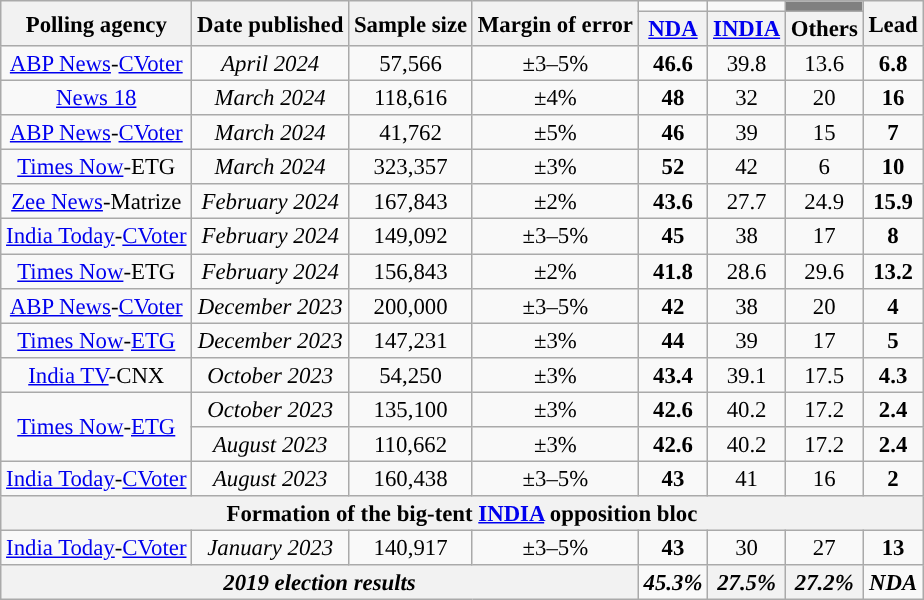<table class="wikitable" style="text-align:center;font-size:95%;line-height:16px;">
<tr>
<th rowspan="2">Polling agency</th>
<th rowspan="2">Date published</th>
<th rowspan="2">Sample size</th>
<th rowspan="2">Margin of error</th>
<td bgcolor=></td>
<td bgcolor=></td>
<td bgcolor=grey></td>
<th rowspan="2">Lead</th>
</tr>
<tr>
<th><a href='#'>NDA</a></th>
<th><a href='#'>INDIA</a></th>
<th>Others</th>
</tr>
<tr>
<td><a href='#'>ABP News</a>-<a href='#'>CVoter</a></td>
<td><em>April 2024</em></td>
<td>57,566</td>
<td>±3–5%</td>
<td bgcolor=><strong>46.6</strong></td>
<td>39.8</td>
<td>13.6</td>
<td bgcolor=><strong>6.8</strong></td>
</tr>
<tr>
<td><a href='#'>News 18</a></td>
<td><em>March 2024</em></td>
<td>118,616</td>
<td>±4%</td>
<td bgcolor=><strong>48</strong></td>
<td>32</td>
<td>20</td>
<td bgcolor=><strong>16</strong></td>
</tr>
<tr>
<td><a href='#'>ABP News</a>-<a href='#'>CVoter</a></td>
<td><em>March 2024</em></td>
<td>41,762</td>
<td>±5%</td>
<td bgcolor=><strong>46</strong></td>
<td>39</td>
<td>15</td>
<td bgcolor=><strong>7</strong></td>
</tr>
<tr>
<td><a href='#'>Times Now</a>-ETG</td>
<td><em>March 2024</em></td>
<td>323,357</td>
<td>±3%</td>
<td bgcolor=><strong>52</strong></td>
<td>42</td>
<td>6</td>
<td bgcolor=><strong>10</strong></td>
</tr>
<tr>
<td><a href='#'>Zee News</a>-Matrize</td>
<td><em>February 2024</em></td>
<td>167,843</td>
<td>±2%</td>
<td bgcolor=><strong>43.6</strong></td>
<td>27.7</td>
<td>24.9</td>
<td bgcolor=><strong>15.9</strong></td>
</tr>
<tr>
<td><a href='#'>India Today</a>-<a href='#'>CVoter</a></td>
<td><em>February 2024</em></td>
<td>149,092</td>
<td>±3–5%</td>
<td bgcolor=><strong>45</strong></td>
<td>38</td>
<td>17</td>
<td bgcolor=><strong>8</strong></td>
</tr>
<tr>
<td><a href='#'>Times Now</a>-ETG</td>
<td><em>February 2024</em></td>
<td>156,843</td>
<td>±2%</td>
<td bgcolor=><strong>41.8</strong></td>
<td>28.6</td>
<td>29.6</td>
<td bgcolor=><strong>13.2</strong></td>
</tr>
<tr>
<td><a href='#'>ABP News</a>-<a href='#'>CVoter</a></td>
<td><em>December 2023</em></td>
<td>200,000</td>
<td>±3–5%</td>
<td bgcolor=><strong>42</strong></td>
<td>38</td>
<td>20</td>
<td bgcolor=><strong>4</strong></td>
</tr>
<tr>
<td><a href='#'>Times Now</a>-<a href='#'>ETG</a></td>
<td><em>December 2023</em></td>
<td>147,231</td>
<td>±3%</td>
<td bgcolor=><strong>44</strong></td>
<td>39</td>
<td>17</td>
<td bgcolor=><strong>5</strong></td>
</tr>
<tr>
<td><a href='#'>India TV</a>-CNX</td>
<td><em>October 2023</em></td>
<td>54,250</td>
<td>±3%</td>
<td bgcolor=><strong>43.4</strong></td>
<td>39.1</td>
<td>17.5</td>
<td bgcolor=><strong>4.3</strong></td>
</tr>
<tr>
<td rowspan="2"><a href='#'>Times Now</a>-<a href='#'>ETG</a></td>
<td><em>October 2023</em></td>
<td>135,100</td>
<td>±3%</td>
<td bgcolor=><strong>42.6</strong></td>
<td>40.2</td>
<td>17.2</td>
<td><strong>2.4</strong></td>
</tr>
<tr>
<td><em>August 2023</em></td>
<td>110,662</td>
<td>±3%</td>
<td bgcolor=><strong>42.6</strong></td>
<td>40.2</td>
<td>17.2</td>
<td bgcolor=><strong>2.4</strong></td>
</tr>
<tr>
<td><a href='#'>India Today</a>-<a href='#'>CVoter</a></td>
<td><em>August 2023</em></td>
<td>160,438</td>
<td>±3–5%</td>
<td bgcolor=><strong>43</strong></td>
<td>41</td>
<td>16</td>
<td bgcolor=><strong>2</strong></td>
</tr>
<tr>
<th colspan="8">Formation of the big-tent <a href='#'>INDIA</a> opposition bloc</th>
</tr>
<tr>
<td><a href='#'>India Today</a>-<a href='#'>CVoter</a></td>
<td><em>January 2023</em></td>
<td>140,917</td>
<td>±3–5%</td>
<td bgcolor=><strong>43</strong></td>
<td>30</td>
<td>27</td>
<td bgcolor=><strong>13</strong></td>
</tr>
<tr>
<th colspan="4"><em>2019 election results</em></th>
<td bgcolor=><strong><em>45.3%</em></strong></td>
<th><em>27.5%</em></th>
<th><em>27.2%</em></th>
<td bgcolor=><strong><em>NDA</em></strong></td>
</tr>
</table>
